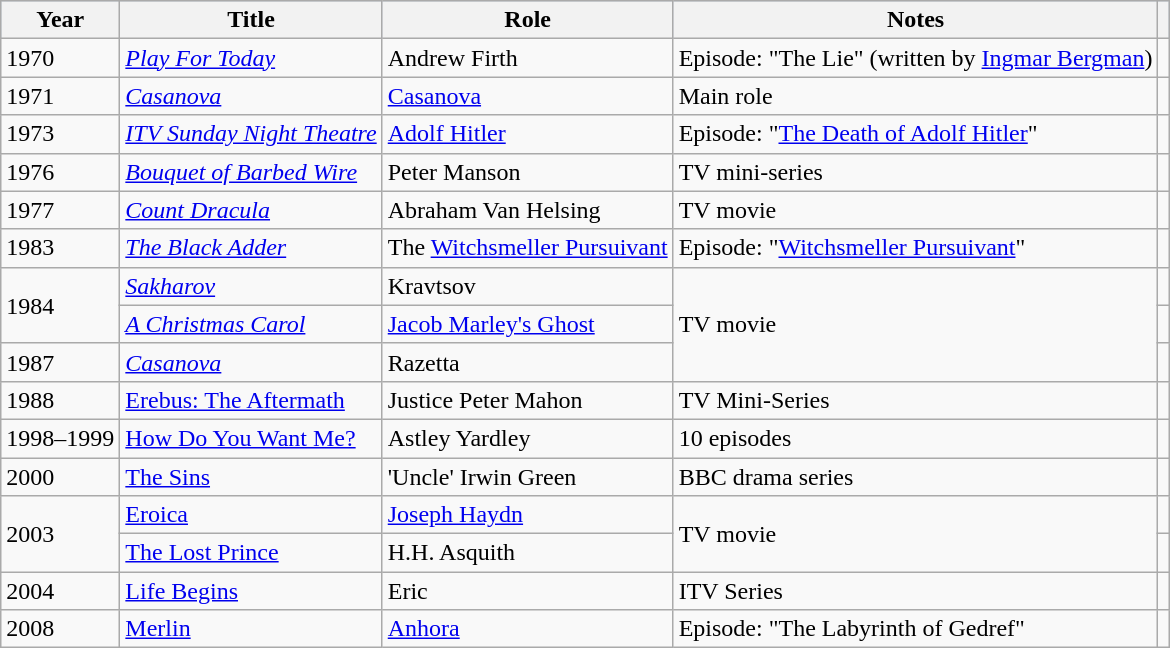<table class="wikitable">
<tr style="background:#B0C4DE;">
<th>Year</th>
<th>Title</th>
<th>Role</th>
<th>Notes</th>
<th></th>
</tr>
<tr>
<td>1970</td>
<td><em><a href='#'>Play For Today</a></em></td>
<td>Andrew Firth</td>
<td>Episode: "The Lie" (written by <a href='#'>Ingmar Bergman</a>)</td>
<td></td>
</tr>
<tr>
<td>1971</td>
<td><em><a href='#'>Casanova</a></em></td>
<td><a href='#'>Casanova</a></td>
<td>Main role</td>
<td></td>
</tr>
<tr>
<td>1973</td>
<td><em><a href='#'>ITV Sunday Night Theatre</a></em></td>
<td><a href='#'>Adolf Hitler</a></td>
<td>Episode: "<a href='#'>The Death of Adolf Hitler</a>"</td>
<td></td>
</tr>
<tr>
<td>1976</td>
<td><em><a href='#'>Bouquet of Barbed Wire</a></em></td>
<td>Peter Manson</td>
<td>TV mini-series</td>
<td></td>
</tr>
<tr>
<td>1977</td>
<td><em><a href='#'>Count Dracula</a></em></td>
<td>Abraham Van Helsing</td>
<td>TV movie</td>
<td></td>
</tr>
<tr>
<td>1983</td>
<td><em><a href='#'>The Black Adder</a></em></td>
<td>The <a href='#'>Witchsmeller Pursuivant</a></td>
<td>Episode: "<a href='#'>Witchsmeller Pursuivant</a>"</td>
<td></td>
</tr>
<tr>
<td rowspan=2>1984</td>
<td><em><a href='#'>Sakharov</a></em></td>
<td>Kravtsov</td>
<td rowspan="3">TV movie</td>
<td></td>
</tr>
<tr>
<td><em><a href='#'>A Christmas Carol</a></em></td>
<td><a href='#'>Jacob Marley's Ghost</a></td>
<td></td>
</tr>
<tr>
<td>1987</td>
<td><em><a href='#'>Casanova</a></td>
<td>Razetta</td>
<td></td>
</tr>
<tr>
<td>1988</td>
<td></em><a href='#'>Erebus: The Aftermath</a><em></td>
<td>Justice Peter Mahon</td>
<td>TV Mini-Series</td>
<td></td>
</tr>
<tr>
<td>1998–1999</td>
<td></em><a href='#'>How Do You Want Me?</a><em></td>
<td>Astley Yardley</td>
<td>10 episodes</td>
<td></td>
</tr>
<tr>
<td>2000</td>
<td></em><a href='#'>The Sins</a><em></td>
<td>'Uncle' Irwin Green</td>
<td>BBC drama series</td>
<td></td>
</tr>
<tr>
<td rowspan=2>2003</td>
<td></em><a href='#'>Eroica</a><em></td>
<td><a href='#'>Joseph Haydn</a></td>
<td rowspan="2">TV movie</td>
<td></td>
</tr>
<tr>
<td></em><a href='#'>The Lost Prince</a><em></td>
<td>H.H. Asquith</td>
<td></td>
</tr>
<tr>
<td>2004</td>
<td></em><a href='#'>Life Begins</a><em></td>
<td>Eric</td>
<td>ITV Series</td>
<td></td>
</tr>
<tr>
<td>2008</td>
<td></em><a href='#'>Merlin</a><em></td>
<td><a href='#'>Anhora</a></td>
<td>Episode: "The Labyrinth of Gedref"</td>
<td></td>
</tr>
</table>
